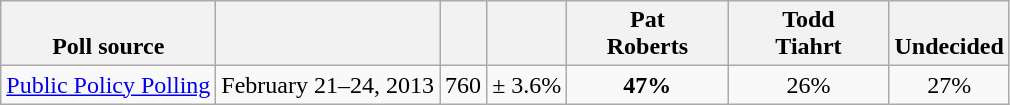<table class="wikitable" style="text-align:center">
<tr valign= bottom>
<th>Poll source</th>
<th></th>
<th></th>
<th></th>
<th style="width:100px;">Pat<br>Roberts</th>
<th style="width:100px;">Todd<br>Tiahrt</th>
<th>Undecided</th>
</tr>
<tr>
<td align=left><a href='#'>Public Policy Polling</a></td>
<td>February 21–24, 2013</td>
<td>760</td>
<td>± 3.6%</td>
<td><strong>47%</strong></td>
<td>26%</td>
<td>27%</td>
</tr>
</table>
